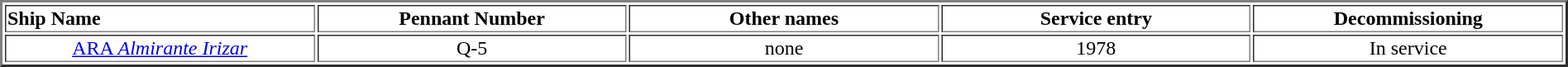<table width="100%" border="2">
<tr>
<th width="16%" align="left">Ship Name</th>
<th width="16%" align="center">Pennant Number</th>
<th width="16%" align="center">Other names</th>
<th width="16%" align="center">Service entry</th>
<th width="16%" align="center">Decommissioning</th>
</tr>
<tr>
<td align="center"><a href='#'>ARA <em>Almirante Irizar</em></a></td>
<td align="center">Q-5</td>
<td align="center">none</td>
<td align="center">1978</td>
<td align="center">In service </td>
</tr>
</table>
